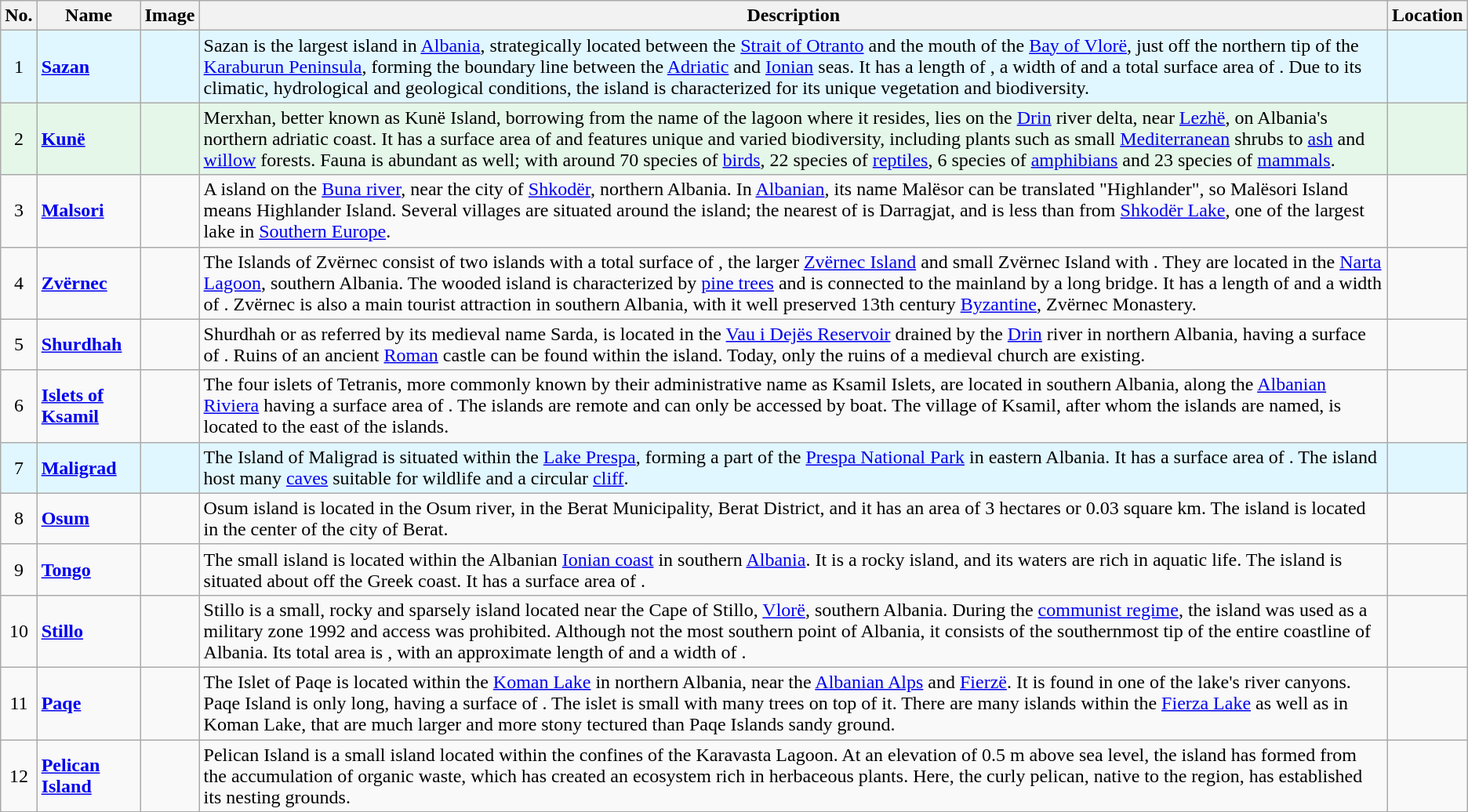<table class="wikitable sortable">
<tr>
<th><strong>No.</strong></th>
<th><strong>Name</strong></th>
<th><strong>Image</strong></th>
<th><strong>Description</strong></th>
<th><strong>Location</strong></th>
</tr>
<tr bgcolor="#e1f7ff">
<td align="center">1</td>
<td><strong><a href='#'>Sazan</a></strong></td>
<td></td>
<td>Sazan is the largest island in <a href='#'>Albania</a>, strategically located between the <a href='#'>Strait of Otranto</a> and the mouth of the <a href='#'>Bay of Vlorë</a>, just off the northern tip of the <a href='#'>Karaburun Peninsula</a>, forming the boundary line between the <a href='#'>Adriatic</a> and <a href='#'>Ionian</a> seas. It has a length of , a width of  and a total surface area of . Due to its climatic, hydrological and geological conditions, the island is characterized for its unique vegetation and biodiversity.</td>
<td></td>
</tr>
<tr bgcolor=#e5f7e9>
<td align="center">2</td>
<td><strong><a href='#'>Kunë</a></strong></td>
<td></td>
<td>Merxhan, better known as Kunë Island, borrowing from the name of the lagoon where it resides, lies on the <a href='#'>Drin</a> river delta, near <a href='#'>Lezhë</a>, on Albania's northern adriatic coast. It has a surface area of  and features unique and varied biodiversity, including plants such as small <a href='#'>Mediterranean</a> shrubs to <a href='#'>ash</a> and <a href='#'>willow</a> forests. Fauna is abundant as well; with around 70 species of <a href='#'>birds</a>, 22 species of <a href='#'>reptiles</a>, 6 species of <a href='#'>amphibians</a> and 23 species of <a href='#'>mammals</a>.</td>
<td></td>
</tr>
<tr>
<td align="center">3</td>
<td><strong><a href='#'>Malsori</a></strong></td>
<td></td>
<td>A  island on the <a href='#'>Buna river</a>, near the city of <a href='#'>Shkodër</a>, northern Albania. In <a href='#'>Albanian</a>, its name Malësor can be translated "Highlander", so Malësori Island means Highlander Island. Several villages are situated around the island; the nearest of is Darragjat, and is less than  from <a href='#'>Shkodër Lake</a>, one of the largest lake in <a href='#'>Southern Europe</a>.</td>
<td></td>
</tr>
<tr>
<td align="center">4</td>
<td><strong><a href='#'>Zvërnec</a></strong></td>
<td></td>
<td>The Islands of Zvërnec consist of two islands with a total surface of , the larger <a href='#'>Zvërnec Island</a>  and small Zvërnec Island with . They are located in the <a href='#'>Narta Lagoon</a>, southern Albania. The wooded island is characterized by <a href='#'>pine trees</a> and is connected to the mainland by a  long bridge. It has a length of  and a width of . Zvërnec is also a main tourist attraction in southern Albania, with it well preserved 13th century <a href='#'>Byzantine</a>, Zvërnec Monastery.</td>
<td></td>
</tr>
<tr>
<td align="center">5</td>
<td><strong><a href='#'>Shurdhah</a></strong></td>
<td></td>
<td>Shurdhah or as referred by its medieval name Sarda, is located in the <a href='#'>Vau i Dejës Reservoir</a> drained by the <a href='#'>Drin</a> river in northern Albania, having a surface of . Ruins of an ancient <a href='#'>Roman</a> castle can be found within the island. Today, only the ruins of a medieval church are existing.</td>
<td></td>
</tr>
<tr>
<td align="center">6</td>
<td><strong><a href='#'>Islets of Ksamil</a></strong></td>
<td></td>
<td>The four islets of Tetranis, more commonly known by their administrative name as Ksamil Islets, are located in southern Albania, along the <a href='#'>Albanian Riviera</a> having a surface area of . The islands are remote and can only be accessed by boat. The village of Ksamil, after whom the islands are named, is located to the east of the islands.</td>
<td></td>
</tr>
<tr bgcolor="#e1f7ff">
<td align="center">7</td>
<td><strong><a href='#'>Maligrad</a></strong></td>
<td></td>
<td>The Island of Maligrad is situated within the <a href='#'>Lake Prespa</a>, forming a part of the <a href='#'>Prespa National Park</a> in eastern Albania. It has a surface area of . The island host many <a href='#'>caves</a> suitable for wildlife and a circular <a href='#'>cliff</a>.</td>
<td></td>
</tr>
<tr>
<td align="center">8</td>
<td><strong><a href='#'>Osum</a></strong></td>
<td></td>
<td>Osum island is located in the Osum river, in the Berat Municipality, Berat District, and it has an area of 3 hectares or 0.03 square km. The island is located in the center of the city of Berat.</td>
<td></td>
</tr>
<tr>
<td align="center">9</td>
<td><strong><a href='#'>Tongo</a></strong></td>
<td></td>
<td>The small island is located within the Albanian <a href='#'>Ionian coast</a> in southern <a href='#'>Albania</a>. It is a rocky island, and its waters are rich in aquatic life. The island is situated about  off the Greek coast. It has a surface area of .</td>
<td></td>
</tr>
<tr>
<td align="center">10</td>
<td><strong><a href='#'>Stillo</a></strong></td>
<td></td>
<td>Stillo is a small, rocky and sparsely island located near the Cape of Stillo, <a href='#'>Vlorë</a>, southern Albania. During the <a href='#'>communist regime</a>, the island was used as a military zone 1992 and access was prohibited. Although not the most southern point of Albania, it consists of the southernmost tip of the entire coastline of Albania. Its total area is , with an approximate length of  and a width of .</td>
<td></td>
</tr>
<tr>
<td align="center">11</td>
<td><strong><a href='#'>Paqe</a></strong></td>
<td></td>
<td>The Islet of Paqe is located within the <a href='#'>Koman Lake</a> in northern Albania, near the <a href='#'>Albanian Alps</a> and <a href='#'>Fierzë</a>. It is found in one of the lake's river canyons. Paqe Island is only  long, having a surface of . The islet is small with many trees on top of it. There are many islands within the <a href='#'>Fierza Lake</a> as well as in Koman Lake, that are much larger and more stony tectured than Paqe Islands sandy ground.</td>
<td></td>
</tr>
<tr>
<td align="center">12</td>
<td><strong><a href='#'>Pelican Island</a></strong></td>
<td></td>
<td>Pelican Island is a small island located within the confines of the Karavasta Lagoon. At an elevation of 0.5 m above sea level, the island has formed from the accumulation of organic waste, which has created an ecosystem rich in herbaceous plants. Here, the curly pelican, native to the region, has established its nesting grounds.</td>
<td></td>
</tr>
<tr>
</tr>
</table>
